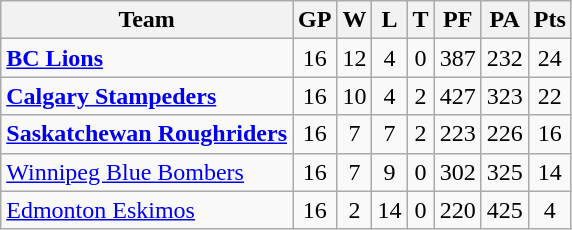<table class="wikitable" valign="top">
<tr>
<th>Team</th>
<th>GP</th>
<th>W</th>
<th>L</th>
<th>T</th>
<th>PF</th>
<th>PA</th>
<th>Pts</th>
</tr>
<tr align="center">
<td align="left"><strong><a href='#'>BC Lions</a></strong></td>
<td>16</td>
<td>12</td>
<td>4</td>
<td>0</td>
<td>387</td>
<td>232</td>
<td>24</td>
</tr>
<tr align="center">
<td align="left"><strong><a href='#'>Calgary Stampeders</a></strong></td>
<td>16</td>
<td>10</td>
<td>4</td>
<td>2</td>
<td>427</td>
<td>323</td>
<td>22</td>
</tr>
<tr align="center">
<td align="left"><strong><a href='#'>Saskatchewan Roughriders</a></strong></td>
<td>16</td>
<td>7</td>
<td>7</td>
<td>2</td>
<td>223</td>
<td>226</td>
<td>16</td>
</tr>
<tr align="center">
<td align="left"><a href='#'>Winnipeg Blue Bombers</a></td>
<td>16</td>
<td>7</td>
<td>9</td>
<td>0</td>
<td>302</td>
<td>325</td>
<td>14</td>
</tr>
<tr align="center">
<td align="left"><a href='#'>Edmonton Eskimos</a></td>
<td>16</td>
<td>2</td>
<td>14</td>
<td>0</td>
<td>220</td>
<td>425</td>
<td>4</td>
</tr>
</table>
